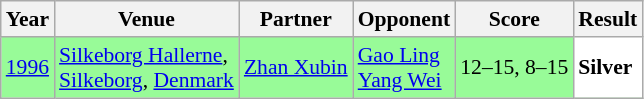<table class="sortable wikitable" style="font-size: 90%;">
<tr>
<th>Year</th>
<th>Venue</th>
<th>Partner</th>
<th>Opponent</th>
<th>Score</th>
<th>Result</th>
</tr>
<tr style="background:#98FB98">
<td align="center"><a href='#'>1996</a></td>
<td align="left"><a href='#'>Silkeborg Hallerne</a>,<br><a href='#'>Silkeborg</a>, <a href='#'>Denmark</a></td>
<td align="left"> <a href='#'>Zhan Xubin</a></td>
<td align="left"> <a href='#'>Gao Ling</a> <br>  <a href='#'>Yang Wei</a></td>
<td align="left">12–15, 8–15</td>
<td style="text-align:left; background:white"> <strong>Silver</strong></td>
</tr>
</table>
